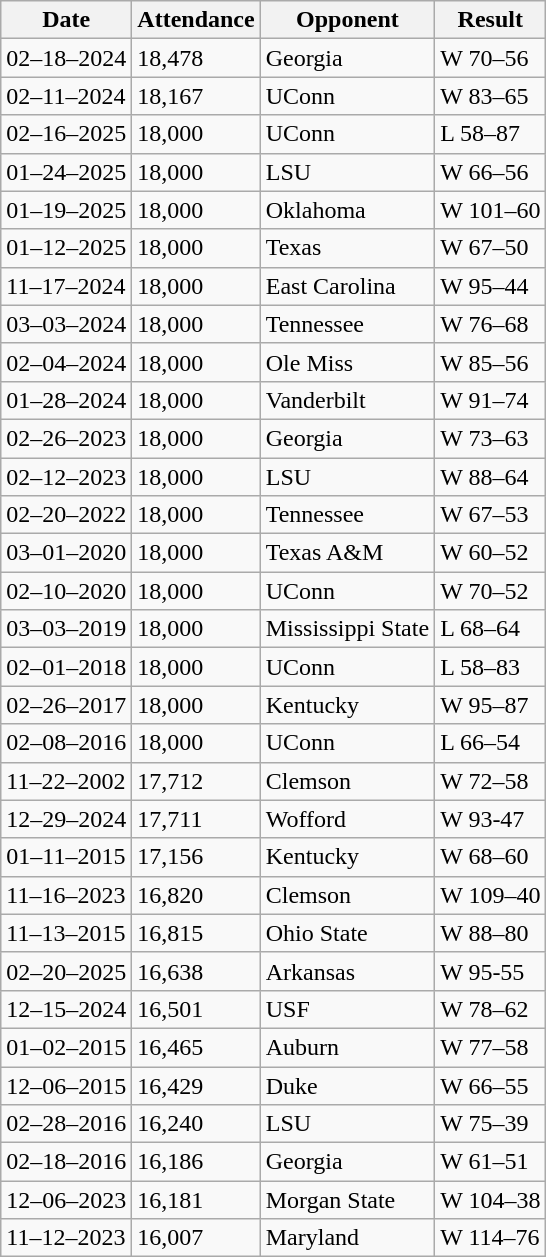<table class="wikitable sortable">
<tr>
<th>Date</th>
<th>Attendance</th>
<th>Opponent</th>
<th>Result</th>
</tr>
<tr>
<td>02–18–2024</td>
<td>18,478</td>
<td>Georgia</td>
<td>W 70–56</td>
</tr>
<tr>
<td>02–11–2024</td>
<td>18,167</td>
<td>UConn</td>
<td>W 83–65</td>
</tr>
<tr>
<td>02–16–2025</td>
<td>18,000</td>
<td>UConn</td>
<td>L 58–87</td>
</tr>
<tr>
<td>01–24–2025</td>
<td>18,000</td>
<td>LSU</td>
<td>W 66–56</td>
</tr>
<tr>
<td>01–19–2025</td>
<td>18,000</td>
<td>Oklahoma</td>
<td>W 101–60</td>
</tr>
<tr>
<td>01–12–2025</td>
<td>18,000</td>
<td>Texas</td>
<td>W 67–50</td>
</tr>
<tr>
<td>11–17–2024</td>
<td>18,000</td>
<td>East Carolina</td>
<td>W 95–44</td>
</tr>
<tr>
<td>03–03–2024</td>
<td>18,000</td>
<td>Tennessee</td>
<td>W 76–68</td>
</tr>
<tr>
<td>02–04–2024</td>
<td>18,000</td>
<td>Ole Miss</td>
<td>W 85–56</td>
</tr>
<tr>
<td>01–28–2024</td>
<td>18,000</td>
<td>Vanderbilt</td>
<td>W 91–74</td>
</tr>
<tr>
<td>02–26–2023</td>
<td>18,000</td>
<td>Georgia</td>
<td>W 73–63</td>
</tr>
<tr>
<td>02–12–2023</td>
<td>18,000</td>
<td>LSU</td>
<td>W 88–64</td>
</tr>
<tr>
<td>02–20–2022</td>
<td>18,000</td>
<td>Tennessee</td>
<td>W 67–53</td>
</tr>
<tr>
<td>03–01–2020</td>
<td>18,000</td>
<td>Texas A&M</td>
<td>W 60–52</td>
</tr>
<tr>
<td>02–10–2020</td>
<td>18,000</td>
<td>UConn</td>
<td>W 70–52</td>
</tr>
<tr>
<td>03–03–2019</td>
<td>18,000</td>
<td>Mississippi State</td>
<td>L 68–64</td>
</tr>
<tr>
<td>02–01–2018</td>
<td>18,000</td>
<td>UConn</td>
<td>L 58–83</td>
</tr>
<tr>
<td>02–26–2017</td>
<td>18,000</td>
<td>Kentucky</td>
<td>W 95–87</td>
</tr>
<tr>
<td>02–08–2016</td>
<td>18,000</td>
<td>UConn</td>
<td>L 66–54</td>
</tr>
<tr>
<td>11–22–2002</td>
<td>17,712</td>
<td>Clemson</td>
<td>W 72–58</td>
</tr>
<tr>
<td>12–29–2024</td>
<td>17,711</td>
<td>Wofford</td>
<td>W 93-47</td>
</tr>
<tr>
<td>01–11–2015</td>
<td>17,156</td>
<td>Kentucky</td>
<td>W 68–60</td>
</tr>
<tr>
<td>11–16–2023</td>
<td>16,820</td>
<td>Clemson</td>
<td>W 109–40</td>
</tr>
<tr>
<td>11–13–2015</td>
<td>16,815</td>
<td>Ohio State</td>
<td>W 88–80</td>
</tr>
<tr>
<td>02–20–2025</td>
<td>16,638</td>
<td>Arkansas</td>
<td>W 95-55</td>
</tr>
<tr>
<td>12–15–2024</td>
<td>16,501</td>
<td>USF</td>
<td>W 78–62</td>
</tr>
<tr>
<td>01–02–2015</td>
<td>16,465</td>
<td>Auburn</td>
<td>W 77–58</td>
</tr>
<tr>
<td>12–06–2015</td>
<td>16,429</td>
<td>Duke</td>
<td>W 66–55</td>
</tr>
<tr>
<td>02–28–2016</td>
<td>16,240</td>
<td>LSU</td>
<td>W 75–39</td>
</tr>
<tr>
<td>02–18–2016</td>
<td>16,186</td>
<td>Georgia</td>
<td>W 61–51</td>
</tr>
<tr>
<td>12–06–2023</td>
<td>16,181</td>
<td>Morgan State</td>
<td>W 104–38</td>
</tr>
<tr>
<td>11–12–2023</td>
<td>16,007</td>
<td>Maryland</td>
<td>W 114–76</td>
</tr>
</table>
